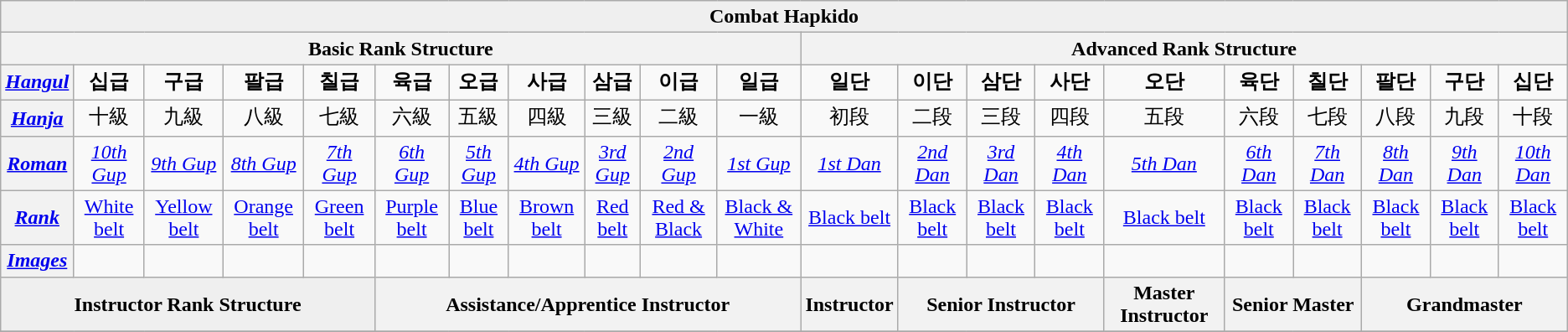<table align=center class="wikitable">
<tr>
<th style="background:#efefef" colspan="21" align="center">Combat Hapkido</th>
</tr>
<tr>
<th colspan=11 align="center">Basic Rank Structure</th>
<th colspan=10 align="center">Advanced Rank Structure</th>
</tr>
<tr>
<th align="center"><strong><em><a href='#'>Hangul</a></em></strong></th>
<td align="center"><strong>십급</strong></td>
<td align="center"><strong>구급</strong></td>
<td align="center"><strong>팔급</strong></td>
<td align="center"><strong>칠급</strong></td>
<td align="center"><strong>육급</strong></td>
<td align="center"><strong>오급</strong></td>
<td align="center"><strong>사급</strong></td>
<td align="center"><strong>삼급</strong></td>
<td align="center"><strong>이급</strong></td>
<td align="center"><strong>일급</strong></td>
<td align="center"><strong>일단</strong></td>
<td align="center"><strong>이단</strong></td>
<td align="center"><strong>삼단</strong></td>
<td align="center"><strong>사단</strong></td>
<td align="center"><strong>오단</strong></td>
<td align="center"><strong>육단</strong></td>
<td align="center"><strong>칠단</strong></td>
<td align="center"><strong>팔단</strong></td>
<td align="center"><strong>구단</strong></td>
<td align="center"><strong>십단</strong></td>
</tr>
<tr>
<th align="center"><strong><em><a href='#'>Hanja</a></em></strong></th>
<td align="center">十級</td>
<td align="center">九級</td>
<td align="center">八級</td>
<td align="center">七級</td>
<td align="center">六級</td>
<td align="center">五級</td>
<td align="center">四級</td>
<td align="center">三級</td>
<td align="center">二級</td>
<td align="center">一級</td>
<td align="center">初段</td>
<td align="center">二段</td>
<td align="center">三段</td>
<td align="center">四段</td>
<td align="center">五段</td>
<td align="center">六段</td>
<td align="center">七段</td>
<td align="center">八段</td>
<td align="center">九段</td>
<td align="center">十段</td>
</tr>
<tr>
<th align="center"><strong><em><a href='#'>Roman</a></em></strong></th>
<td align="center"><em><a href='#'>10th Gup</a></em></td>
<td align="center"><em><a href='#'>9th Gup</a></em></td>
<td align="center"><em><a href='#'>8th Gup</a></em></td>
<td align="center"><em><a href='#'>7th Gup</a></em></td>
<td align="center"><em><a href='#'>6th Gup</a></em></td>
<td align="center"><em><a href='#'>5th Gup</a></em></td>
<td align="center"><em><a href='#'>4th Gup</a></em></td>
<td align="center"><em><a href='#'>3rd Gup</a></em></td>
<td align="center"><em><a href='#'>2nd Gup</a></em></td>
<td align="center"><em><a href='#'>1st Gup</a></em></td>
<td align="center"><em><a href='#'>1st Dan</a></em></td>
<td align="center"><em><a href='#'>2nd Dan</a></em></td>
<td align="center"><em><a href='#'>3rd Dan</a></em></td>
<td align="center"><em><a href='#'>4th Dan</a></em></td>
<td align="center"><em><a href='#'>5th Dan</a></em></td>
<td align="center"><em><a href='#'>6th Dan</a></em></td>
<td align="center"><em><a href='#'>7th Dan</a></em></td>
<td align="center"><em><a href='#'>8th Dan</a></em></td>
<td align="center"><em><a href='#'>9th Dan</a></em></td>
<td align="center"><em><a href='#'>10th Dan</a></em></td>
</tr>
<tr>
<th align="center"><strong><em><a href='#'>Rank</a></em></strong></th>
<td align="center"><a href='#'>White belt</a></td>
<td align="center"><a href='#'>Yellow belt</a></td>
<td align="center"><a href='#'>Orange belt</a></td>
<td align="center"><a href='#'>Green belt</a></td>
<td align="center"><a href='#'>Purple belt</a></td>
<td align="center"><a href='#'>Blue belt</a></td>
<td align="center"><a href='#'>Brown belt</a></td>
<td align="center"><a href='#'>Red belt</a></td>
<td align="center"><a href='#'>Red & Black</a></td>
<td align="center"><a href='#'>Black & White</a></td>
<td align="center"><a href='#'>Black belt</a></td>
<td align="center"><a href='#'>Black belt</a></td>
<td align="center"><a href='#'>Black belt</a></td>
<td align="center"><a href='#'>Black belt</a></td>
<td align="center"><a href='#'>Black belt</a></td>
<td align="center"><a href='#'>Black belt</a></td>
<td align="center"><a href='#'>Black belt</a></td>
<td align="center"><a href='#'>Black belt</a></td>
<td align="center"><a href='#'>Black belt</a></td>
<td align="center"><a href='#'>Black belt</a></td>
</tr>
<tr>
<th align="center"><strong><em><a href='#'>Images</a></em></strong></th>
<td align="center"></td>
<td align="center"></td>
<td align="center"></td>
<td align="center"></td>
<td align="center"></td>
<td align="center"></td>
<td align="center"></td>
<td align="center"></td>
<td align="center"></td>
<td align="center"></td>
<td align="center"></td>
<td align="center"></td>
<td align="center"></td>
<td align="center"></td>
<td align="center"></td>
<td align="center"></td>
<td align="center"></td>
<td align="center"></td>
<td align="center"></td>
<td align="center"></td>
</tr>
<tr>
<th style="background:#efefef" colspan=5 align="center">Instructor Rank Structure</th>
<th colspan=6 align="center">Assistance/Apprentice Instructor</th>
<th colspan=1 align="center">Instructor</th>
<th colspan=3 align="center">Senior Instructor</th>
<th colspan=1 align="center">Master Instructor</th>
<th colspan=2 align="center">Senior Master</th>
<th colspan=3 align="center">Grandmaster</th>
</tr>
<tr>
</tr>
</table>
